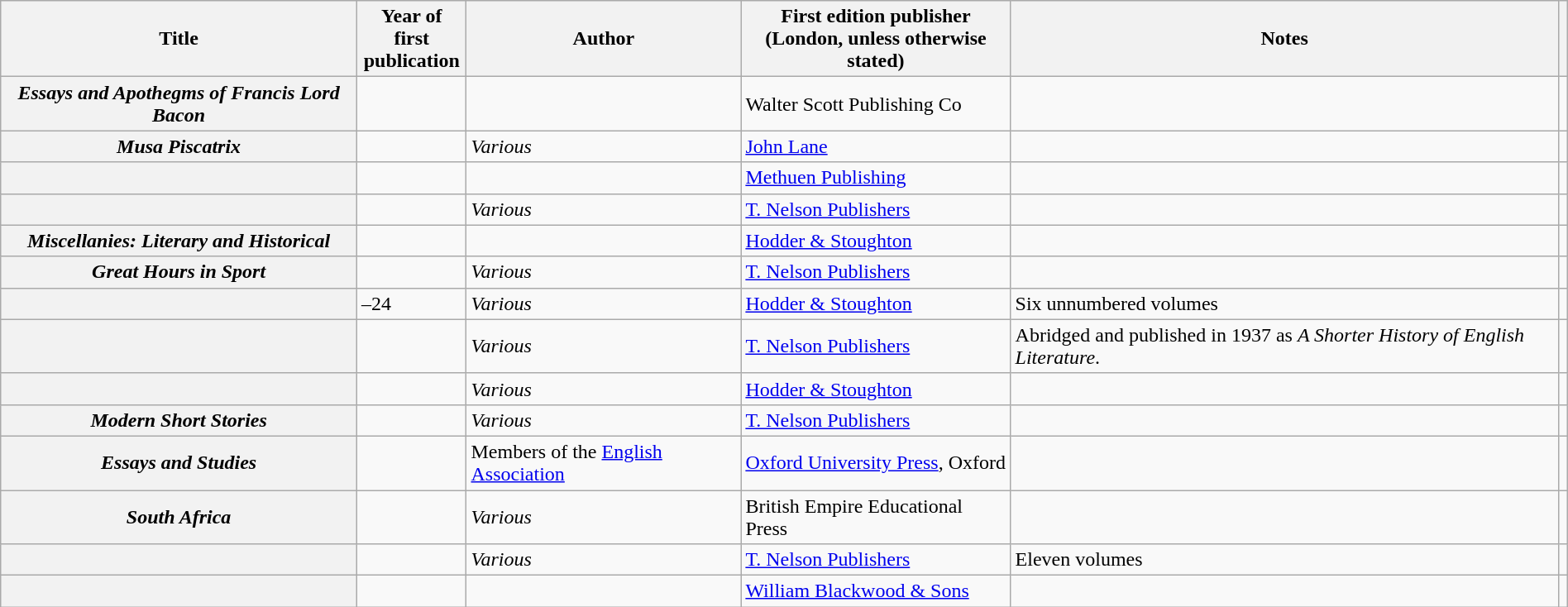<table class="wikitable plainrowheaders sortable" style="margin-right: 0;">
<tr>
<th scope="col">Title</th>
<th scope="col">Year of first<br>publication</th>
<th scope="col">Author</th>
<th scope="col">First edition publisher<br>(London, unless otherwise stated)</th>
<th scope="col" class="unsortable">Notes</th>
<th scope="col" class="unsortable"></th>
</tr>
<tr>
<th scope="row"><em>Essays and Apothegms of Francis Lord Bacon</em></th>
<td></td>
<td></td>
<td>Walter Scott Publishing Co</td>
<td></td>
<td style="text-align: center;"></td>
</tr>
<tr>
<th scope="row"><em>Musa Piscatrix</em></th>
<td></td>
<td><em>Various</em></td>
<td><a href='#'>John Lane</a></td>
<td></td>
<td style="text-align: center;"></td>
</tr>
<tr>
<th scope="row"></th>
<td></td>
<td></td>
<td><a href='#'>Methuen Publishing</a></td>
<td></td>
<td style="text-align: center;"></td>
</tr>
<tr>
<th scope="row"></th>
<td></td>
<td><em>Various</em></td>
<td><a href='#'>T. Nelson Publishers</a></td>
<td></td>
<td style="text-align: center;"></td>
</tr>
<tr>
<th scope="row"><em>Miscellanies: Literary and Historical</em></th>
<td></td>
<td></td>
<td><a href='#'>Hodder & Stoughton</a></td>
<td></td>
<td style="text-align: center;"></td>
</tr>
<tr>
<th scope="row"><em>Great Hours in Sport</em></th>
<td></td>
<td><em>Various</em></td>
<td><a href='#'>T. Nelson Publishers</a></td>
<td></td>
<td style="text-align: center;"></td>
</tr>
<tr>
<th scope="row"></th>
<td>–24</td>
<td><em>Various</em></td>
<td><a href='#'>Hodder & Stoughton</a></td>
<td>Six unnumbered volumes</td>
<td style="text-align: center;"></td>
</tr>
<tr>
<th scope="row"></th>
<td></td>
<td><em>Various</em></td>
<td><a href='#'>T. Nelson Publishers</a></td>
<td>Abridged and published in 1937 as <em>A Shorter History of English Literature</em>.</td>
<td style="text-align: center;"></td>
</tr>
<tr>
<th scope="row"></th>
<td></td>
<td><em>Various</em></td>
<td><a href='#'>Hodder & Stoughton</a></td>
<td></td>
<td style="text-align: center;"></td>
</tr>
<tr>
<th scope="row"><em>Modern Short Stories</em></th>
<td></td>
<td><em>Various</em></td>
<td><a href='#'>T. Nelson Publishers</a></td>
<td></td>
<td style="text-align: center;"></td>
</tr>
<tr>
<th scope="row"><em>Essays and Studies</em></th>
<td></td>
<td>Members of the <a href='#'>English Association</a></td>
<td><a href='#'>Oxford University Press</a>, Oxford</td>
<td></td>
<td style="text-align: center;"></td>
</tr>
<tr>
<th scope="row"><em>South Africa</em></th>
<td></td>
<td><em>Various</em></td>
<td>British Empire Educational Press</td>
<td></td>
<td style="text-align: center;"></td>
</tr>
<tr>
<th scope="row"></th>
<td></td>
<td><em>Various</em></td>
<td><a href='#'>T. Nelson Publishers</a></td>
<td>Eleven volumes</td>
<td style="text-align: center;"></td>
</tr>
<tr>
<th scope="row"></th>
<td></td>
<td></td>
<td><a href='#'>William Blackwood & Sons</a></td>
<td></td>
<td style="text-align: center;"></td>
</tr>
</table>
